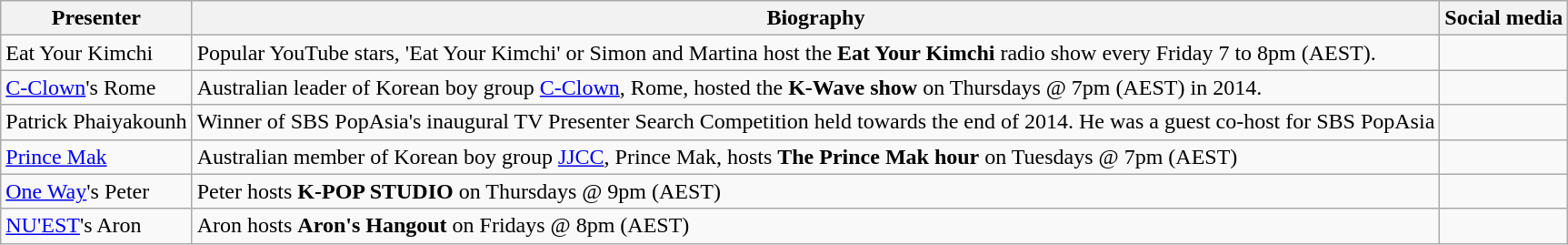<table class="wikitable">
<tr>
<th>Presenter</th>
<th>Biography</th>
<th>Social media</th>
</tr>
<tr>
<td>Eat Your Kimchi</td>
<td>Popular YouTube stars, 'Eat Your Kimchi' or Simon and Martina host the <strong>Eat Your Kimchi</strong> radio show every Friday 7 to 8pm (AEST).</td>
<td><br></td>
</tr>
<tr>
<td><a href='#'>C-Clown</a>'s Rome</td>
<td>Australian leader of Korean boy group <a href='#'>C-Clown</a>, Rome, hosted the <strong>K-Wave show</strong> on Thursdays @ 7pm (AEST) in 2014.</td>
<td><br></td>
</tr>
<tr>
<td>Patrick Phaiyakounh</td>
<td>Winner of SBS PopAsia's inaugural TV Presenter Search Competition held towards the end of 2014. He was a guest co-host for SBS PopAsia</td>
<td></td>
</tr>
<tr>
<td><a href='#'>Prince Mak</a></td>
<td>Australian member of Korean boy group <a href='#'>JJCC</a>, Prince Mak, hosts <strong>The Prince Mak hour</strong> on Tuesdays @ 7pm (AEST)</td>
<td><br></td>
</tr>
<tr>
<td><a href='#'>One Way</a>'s Peter</td>
<td>Peter hosts  <strong>K-POP STUDIO</strong> on Thursdays @ 9pm (AEST)</td>
<td></td>
</tr>
<tr>
<td><a href='#'>NU'EST</a>'s Aron</td>
<td>Aron hosts <strong>Aron's Hangout</strong> on Fridays @ 8pm (AEST)</td>
<td></td>
</tr>
</table>
